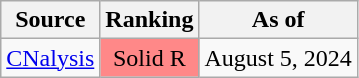<table class="wikitable">
<tr>
<th>Source</th>
<th>Ranking</th>
<th>As of</th>
</tr>
<tr>
<td><a href='#'>CNalysis</a></td>
<td align="center" data-sort-value="4" style="background:#FF8888">Solid R</td>
<td>August 5, 2024</td>
</tr>
</table>
